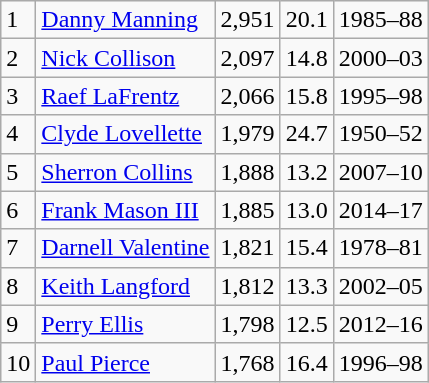<table class="wikitable">
<tr>
<td>1</td>
<td><a href='#'>Danny Manning</a></td>
<td>2,951</td>
<td>20.1</td>
<td>1985–88</td>
</tr>
<tr>
<td>2</td>
<td><a href='#'>Nick Collison</a></td>
<td>2,097</td>
<td>14.8</td>
<td>2000–03</td>
</tr>
<tr>
<td>3</td>
<td><a href='#'>Raef LaFrentz</a></td>
<td>2,066</td>
<td>15.8</td>
<td>1995–98</td>
</tr>
<tr>
<td>4</td>
<td><a href='#'>Clyde Lovellette</a></td>
<td>1,979</td>
<td>24.7</td>
<td>1950–52</td>
</tr>
<tr>
<td>5</td>
<td><a href='#'>Sherron Collins</a></td>
<td>1,888</td>
<td>13.2</td>
<td>2007–10</td>
</tr>
<tr>
<td>6</td>
<td><a href='#'>Frank Mason III</a></td>
<td>1,885</td>
<td>13.0</td>
<td>2014–17</td>
</tr>
<tr>
<td>7</td>
<td><a href='#'>Darnell Valentine</a></td>
<td>1,821</td>
<td>15.4</td>
<td>1978–81</td>
</tr>
<tr>
<td>8</td>
<td><a href='#'>Keith Langford</a></td>
<td>1,812</td>
<td>13.3</td>
<td>2002–05</td>
</tr>
<tr>
<td>9</td>
<td><a href='#'>Perry Ellis</a></td>
<td>1,798</td>
<td>12.5</td>
<td>2012–16</td>
</tr>
<tr>
<td>10</td>
<td><a href='#'>Paul Pierce</a></td>
<td>1,768</td>
<td>16.4</td>
<td>1996–98</td>
</tr>
</table>
